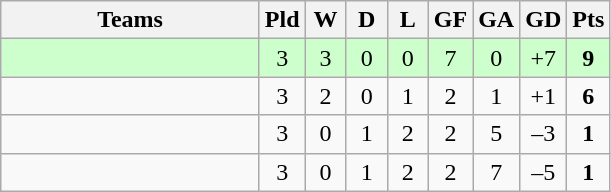<table class="wikitable" style="text-align: center;">
<tr>
<th width=165>Teams</th>
<th width=20>Pld</th>
<th width=20>W</th>
<th width=20>D</th>
<th width=20>L</th>
<th width=20>GF</th>
<th width=20>GA</th>
<th width=20>GD</th>
<th width=20>Pts</th>
</tr>
<tr align=center style="background:#ccffcc;">
<td style="text-align:left;"></td>
<td>3</td>
<td>3</td>
<td>0</td>
<td>0</td>
<td>7</td>
<td>0</td>
<td>+7</td>
<td><strong>9</strong></td>
</tr>
<tr align=center>
<td style="text-align:left;"></td>
<td>3</td>
<td>2</td>
<td>0</td>
<td>1</td>
<td>2</td>
<td>1</td>
<td>+1</td>
<td><strong>6</strong></td>
</tr>
<tr align=center>
<td style="text-align:left;"></td>
<td>3</td>
<td>0</td>
<td>1</td>
<td>2</td>
<td>2</td>
<td>5</td>
<td>–3</td>
<td><strong>1</strong></td>
</tr>
<tr align=center>
<td style="text-align:left;"></td>
<td>3</td>
<td>0</td>
<td>1</td>
<td>2</td>
<td>2</td>
<td>7</td>
<td>–5</td>
<td><strong>1</strong></td>
</tr>
</table>
